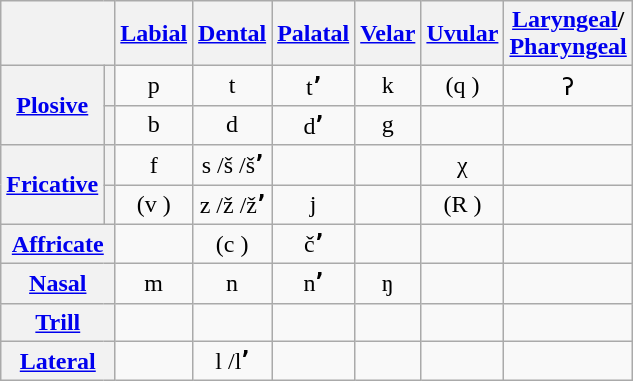<table class="wikitable" style="text-align:center;">
<tr>
<th colspan="2"></th>
<th><a href='#'>Labial</a></th>
<th><a href='#'>Dental</a></th>
<th><a href='#'>Palatal</a></th>
<th><a href='#'>Velar</a></th>
<th><a href='#'>Uvular</a></th>
<th><a href='#'>Laryngeal</a>/<br><a href='#'>Pharyngeal</a></th>
</tr>
<tr>
<th rowspan="2"><a href='#'>Plosive</a></th>
<th></th>
<td>p </td>
<td>t </td>
<td>t<strong>ʼ</strong> </td>
<td>k </td>
<td>(q )</td>
<td>ʔ </td>
</tr>
<tr>
<th></th>
<td>b </td>
<td>d </td>
<td>d<strong>ʼ</strong> </td>
<td>g </td>
<td></td>
<td></td>
</tr>
<tr>
<th rowspan="2"><a href='#'>Fricative</a></th>
<th></th>
<td>f </td>
<td>s /š /š<strong>ʼ</strong> </td>
<td></td>
<td></td>
<td>χ </td>
<td></td>
</tr>
<tr>
<th></th>
<td>(v )</td>
<td>z /ž /ž<strong>ʼ</strong> </td>
<td>j </td>
<td></td>
<td>(R )</td>
<td></td>
</tr>
<tr>
<th colspan="2"><a href='#'>Affricate</a></th>
<td></td>
<td>(c )</td>
<td>č<strong>ʼ</strong> </td>
<td></td>
<td></td>
<td></td>
</tr>
<tr>
<th colspan="2"><a href='#'>Nasal</a></th>
<td>m </td>
<td>n </td>
<td>n<strong>ʼ</strong> </td>
<td>ŋ </td>
<td> </td>
<td> </td>
</tr>
<tr>
<th colspan="2"><a href='#'>Trill</a></th>
<td></td>
<td></td>
<td></td>
<td></td>
<td></td>
<td></td>
</tr>
<tr>
<th colspan="2"><a href='#'>Lateral</a></th>
<td></td>
<td>l /l<strong>ʼ</strong> </td>
<td></td>
<td></td>
<td></td>
<td></td>
</tr>
</table>
